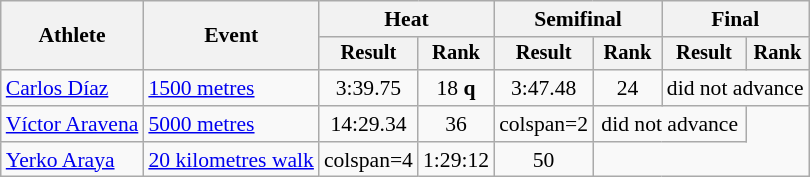<table class="wikitable" style="font-size:90%">
<tr>
<th rowspan="2">Athlete</th>
<th rowspan="2">Event</th>
<th colspan="2">Heat</th>
<th colspan="2">Semifinal</th>
<th colspan="2">Final</th>
</tr>
<tr style="font-size:95%">
<th>Result</th>
<th>Rank</th>
<th>Result</th>
<th>Rank</th>
<th>Result</th>
<th>Rank</th>
</tr>
<tr style=text-align:center>
<td style=text-align:left><a href='#'>Carlos Díaz</a></td>
<td style=text-align:left><a href='#'>1500 metres</a></td>
<td>3:39.75</td>
<td>18 <strong>q</strong></td>
<td>3:47.48</td>
<td>24</td>
<td colspan=2>did not advance</td>
</tr>
<tr style=text-align:center>
<td style=text-align:left><a href='#'>Víctor Aravena</a></td>
<td style=text-align:left><a href='#'>5000 metres</a></td>
<td>14:29.34</td>
<td>36</td>
<td>colspan=2 </td>
<td colspan=2>did not advance</td>
</tr>
<tr style=text-align:center>
<td style=text-align:left><a href='#'>Yerko Araya</a></td>
<td style=text-align:left><a href='#'>20 kilometres walk</a></td>
<td>colspan=4 </td>
<td>1:29:12</td>
<td>50</td>
</tr>
</table>
